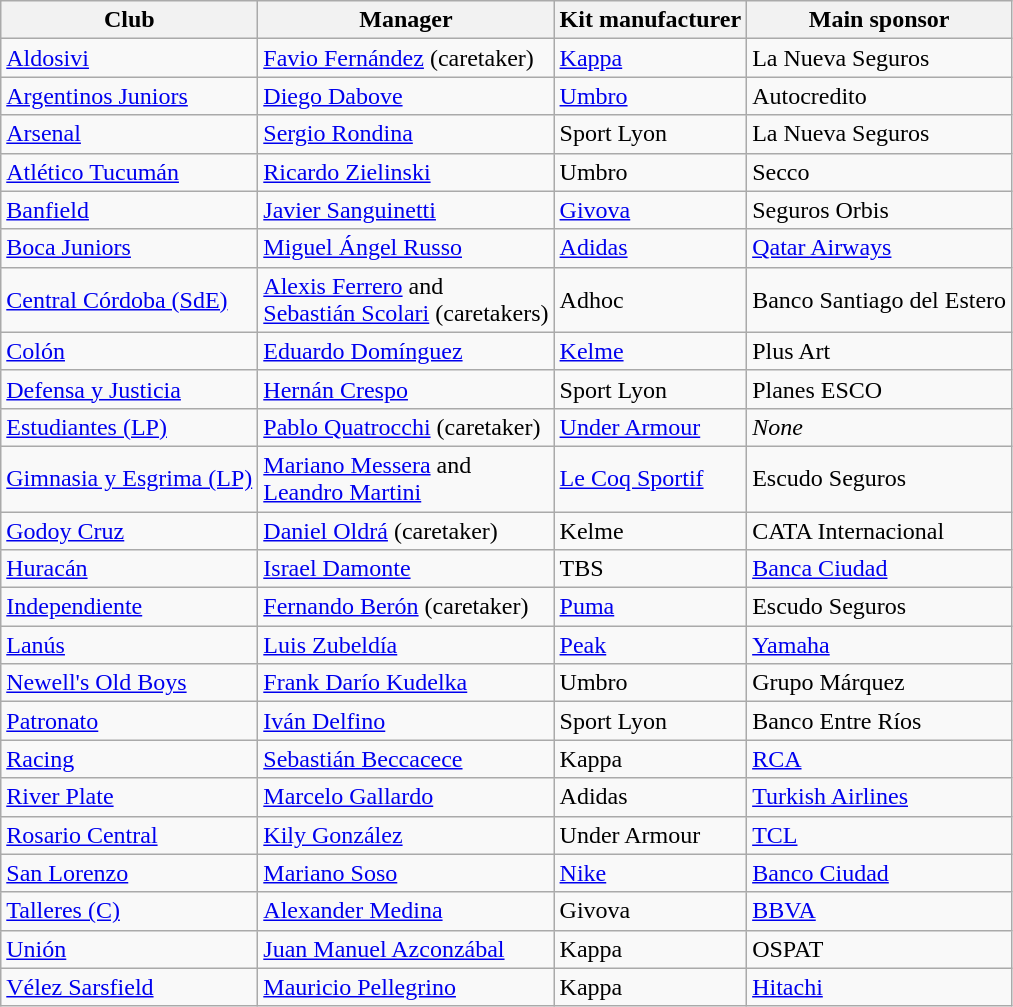<table class="wikitable sortable">
<tr>
<th>Club</th>
<th>Manager</th>
<th>Kit manufacturer</th>
<th>Main sponsor</th>
</tr>
<tr>
<td><a href='#'>Aldosivi</a></td>
<td> <a href='#'>Favio Fernández</a> (caretaker)</td>
<td><a href='#'>Kappa</a></td>
<td>La Nueva Seguros</td>
</tr>
<tr>
<td><a href='#'>Argentinos Juniors</a></td>
<td> <a href='#'>Diego Dabove</a></td>
<td><a href='#'>Umbro</a></td>
<td>Autocredito</td>
</tr>
<tr>
<td><a href='#'>Arsenal</a></td>
<td> <a href='#'>Sergio Rondina</a></td>
<td>Sport Lyon</td>
<td>La Nueva Seguros</td>
</tr>
<tr>
<td><a href='#'>Atlético Tucumán</a></td>
<td> <a href='#'>Ricardo Zielinski</a></td>
<td>Umbro</td>
<td>Secco</td>
</tr>
<tr>
<td><a href='#'>Banfield</a></td>
<td> <a href='#'>Javier Sanguinetti</a></td>
<td><a href='#'>Givova</a></td>
<td>Seguros Orbis</td>
</tr>
<tr>
<td><a href='#'>Boca Juniors</a></td>
<td> <a href='#'>Miguel Ángel Russo</a></td>
<td><a href='#'>Adidas</a></td>
<td><a href='#'>Qatar Airways</a></td>
</tr>
<tr>
<td><a href='#'>Central Córdoba (SdE)</a></td>
<td> <a href='#'>Alexis Ferrero</a> and<br> <a href='#'>Sebastián Scolari</a> (caretakers)</td>
<td>Adhoc</td>
<td>Banco Santiago del Estero</td>
</tr>
<tr>
<td><a href='#'>Colón</a></td>
<td> <a href='#'>Eduardo Domínguez</a></td>
<td><a href='#'>Kelme</a></td>
<td>Plus Art</td>
</tr>
<tr>
<td><a href='#'>Defensa y Justicia</a></td>
<td> <a href='#'>Hernán Crespo</a></td>
<td>Sport Lyon</td>
<td>Planes ESCO</td>
</tr>
<tr>
<td><a href='#'>Estudiantes (LP)</a></td>
<td> <a href='#'>Pablo Quatrocchi</a> (caretaker)</td>
<td><a href='#'>Under Armour</a></td>
<td><em>None</em></td>
</tr>
<tr>
<td><a href='#'>Gimnasia y Esgrima (LP)</a></td>
<td> <a href='#'>Mariano Messera</a> and<br> <a href='#'>Leandro Martini</a></td>
<td><a href='#'>Le Coq Sportif</a></td>
<td>Escudo Seguros</td>
</tr>
<tr>
<td><a href='#'>Godoy Cruz</a></td>
<td> <a href='#'>Daniel Oldrá</a> (caretaker)</td>
<td>Kelme</td>
<td>CATA Internacional</td>
</tr>
<tr>
<td><a href='#'>Huracán</a></td>
<td> <a href='#'>Israel Damonte</a></td>
<td>TBS</td>
<td><a href='#'>Banca Ciudad</a></td>
</tr>
<tr>
<td><a href='#'>Independiente</a></td>
<td> <a href='#'>Fernando Berón</a> (caretaker)</td>
<td><a href='#'>Puma</a></td>
<td>Escudo Seguros</td>
</tr>
<tr>
<td><a href='#'>Lanús</a></td>
<td> <a href='#'>Luis Zubeldía</a></td>
<td><a href='#'>Peak</a></td>
<td><a href='#'>Yamaha</a></td>
</tr>
<tr>
<td><a href='#'>Newell's Old Boys</a></td>
<td> <a href='#'>Frank Darío Kudelka</a></td>
<td>Umbro</td>
<td>Grupo Márquez</td>
</tr>
<tr>
<td><a href='#'>Patronato</a></td>
<td> <a href='#'>Iván Delfino</a></td>
<td>Sport Lyon</td>
<td>Banco Entre Ríos</td>
</tr>
<tr>
<td><a href='#'>Racing</a></td>
<td> <a href='#'>Sebastián Beccacece</a></td>
<td>Kappa</td>
<td><a href='#'>RCA</a></td>
</tr>
<tr>
<td><a href='#'>River Plate</a></td>
<td> <a href='#'>Marcelo Gallardo</a></td>
<td>Adidas</td>
<td><a href='#'>Turkish Airlines</a></td>
</tr>
<tr>
<td><a href='#'>Rosario Central</a></td>
<td> <a href='#'>Kily González</a></td>
<td>Under Armour</td>
<td><a href='#'>TCL</a></td>
</tr>
<tr>
<td><a href='#'>San Lorenzo</a></td>
<td> <a href='#'>Mariano Soso</a></td>
<td><a href='#'>Nike</a></td>
<td><a href='#'>Banco Ciudad</a></td>
</tr>
<tr>
<td><a href='#'>Talleres (C)</a></td>
<td> <a href='#'>Alexander Medina</a></td>
<td>Givova</td>
<td><a href='#'>BBVA</a></td>
</tr>
<tr>
<td><a href='#'>Unión</a></td>
<td> <a href='#'>Juan Manuel Azconzábal</a></td>
<td>Kappa</td>
<td>OSPAT</td>
</tr>
<tr>
<td><a href='#'>Vélez Sarsfield</a></td>
<td> <a href='#'>Mauricio Pellegrino</a></td>
<td>Kappa</td>
<td><a href='#'>Hitachi</a></td>
</tr>
</table>
